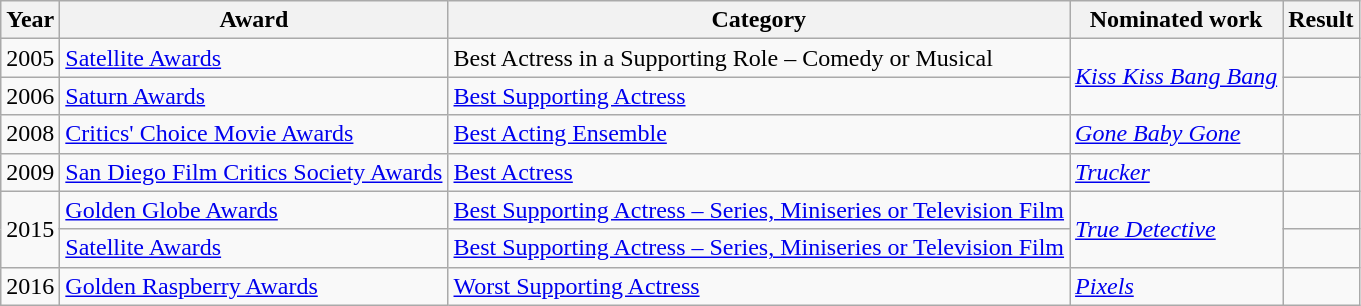<table class="wikitable sortable">
<tr>
<th>Year</th>
<th>Award</th>
<th>Category</th>
<th>Nominated work</th>
<th>Result</th>
</tr>
<tr>
<td>2005</td>
<td><a href='#'>Satellite Awards</a></td>
<td>Best Actress in a Supporting Role – Comedy or Musical</td>
<td rowspan="2"><em><a href='#'>Kiss Kiss Bang Bang</a></em></td>
<td></td>
</tr>
<tr>
<td>2006</td>
<td><a href='#'>Saturn Awards</a></td>
<td><a href='#'>Best Supporting Actress</a></td>
<td></td>
</tr>
<tr>
<td>2008</td>
<td><a href='#'>Critics' Choice Movie Awards</a></td>
<td><a href='#'>Best Acting Ensemble</a></td>
<td><em><a href='#'>Gone Baby Gone</a></em></td>
<td></td>
</tr>
<tr>
<td>2009</td>
<td><a href='#'>San Diego Film Critics Society Awards</a></td>
<td><a href='#'>Best Actress</a></td>
<td><em><a href='#'>Trucker</a></em></td>
<td></td>
</tr>
<tr>
<td rowspan="2">2015</td>
<td><a href='#'>Golden Globe Awards</a></td>
<td><a href='#'>Best Supporting Actress – Series, Miniseries or Television Film</a></td>
<td rowspan="2"><em><a href='#'>True Detective</a></em></td>
<td></td>
</tr>
<tr>
<td><a href='#'>Satellite Awards</a></td>
<td><a href='#'>Best Supporting Actress – Series, Miniseries or Television Film</a></td>
<td></td>
</tr>
<tr>
<td>2016</td>
<td><a href='#'>Golden Raspberry Awards</a></td>
<td><a href='#'>Worst Supporting Actress</a></td>
<td><em><a href='#'>Pixels</a></em></td>
<td></td>
</tr>
</table>
